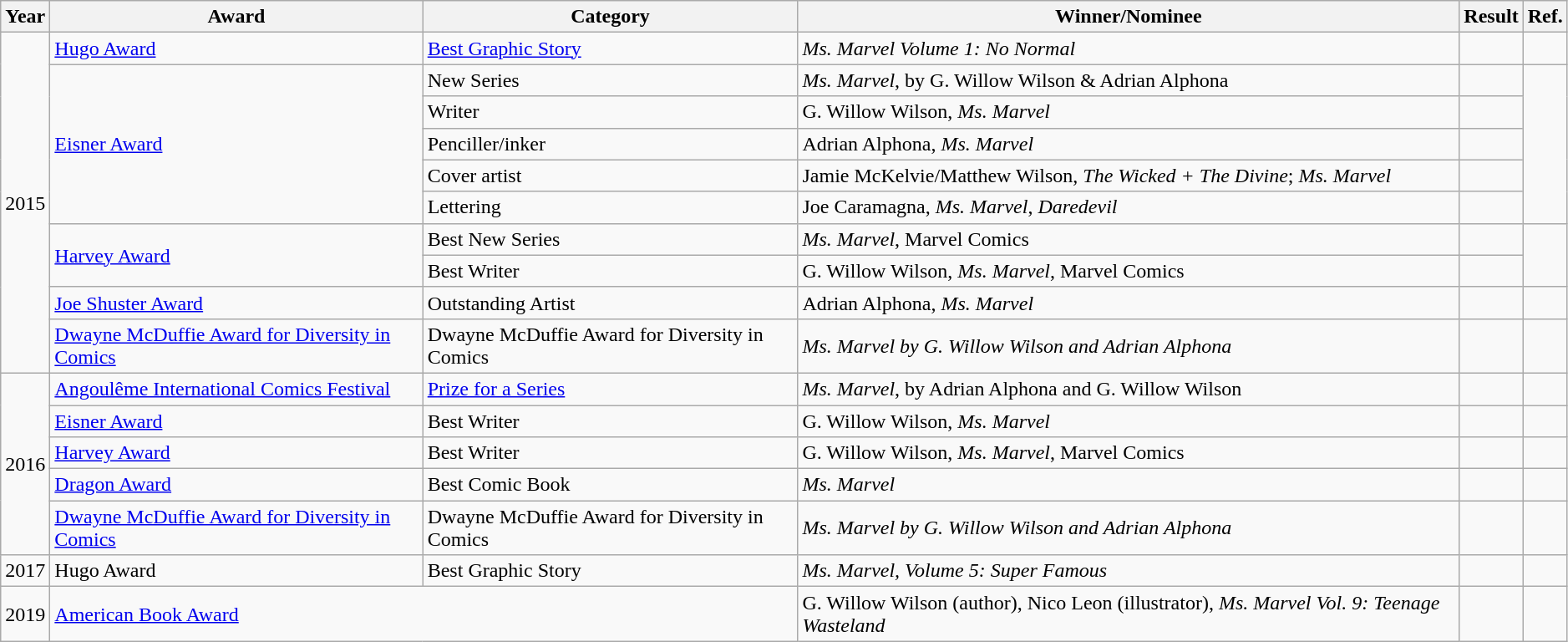<table class="wikitable" style="width:99%;">
<tr>
<th>Year</th>
<th>Award</th>
<th>Category</th>
<th>Winner/Nominee</th>
<th>Result</th>
<th>Ref.</th>
</tr>
<tr>
<td rowspan="10">2015</td>
<td><a href='#'>Hugo Award</a></td>
<td><a href='#'>Best Graphic Story</a></td>
<td><em>Ms. Marvel Volume 1: No Normal</em></td>
<td></td>
<td style="text-align:center;"></td>
</tr>
<tr>
<td rowspan="5"><a href='#'>Eisner Award</a></td>
<td>New Series</td>
<td><em>Ms. Marvel</em>, by G. Willow Wilson & Adrian Alphona</td>
<td></td>
<td rowspan="5;" style="text-align:center;"></td>
</tr>
<tr>
<td>Writer</td>
<td>G. Willow Wilson, <em>Ms. Marvel</em></td>
<td></td>
</tr>
<tr>
<td>Penciller/inker</td>
<td>Adrian Alphona, <em>Ms. Marvel</em></td>
<td></td>
</tr>
<tr>
<td>Cover artist</td>
<td>Jamie McKelvie/Matthew Wilson, <em>The Wicked + The Divine</em>; <em>Ms. Marvel</em></td>
<td></td>
</tr>
<tr>
<td>Lettering</td>
<td>Joe Caramagna, <em>Ms. Marvel</em>, <em>Daredevil</em></td>
<td></td>
</tr>
<tr>
<td rowspan="2"><a href='#'>Harvey Award</a></td>
<td>Best New Series</td>
<td><em>Ms. Marvel</em>, Marvel Comics</td>
<td></td>
<td rowspan="2;" style="text-align:center;"></td>
</tr>
<tr>
<td>Best Writer</td>
<td>G. Willow Wilson, <em>Ms. Marvel</em>, Marvel Comics</td>
<td></td>
</tr>
<tr>
<td><a href='#'>Joe Shuster Award</a></td>
<td>Outstanding Artist</td>
<td>Adrian Alphona, <em>Ms. Marvel</em></td>
<td></td>
<td style="text-align:center;"></td>
</tr>
<tr>
<td><a href='#'>Dwayne McDuffie Award for Diversity in Comics</a></td>
<td>Dwayne McDuffie Award for Diversity in Comics</td>
<td><em>Ms. Marvel by G. Willow Wilson and Adrian Alphona</em></td>
<td></td>
<td style="text-align:center;"></td>
</tr>
<tr>
<td rowspan="5">2016</td>
<td><a href='#'>Angoulême International Comics Festival</a></td>
<td><a href='#'>Prize for a Series</a></td>
<td><em>Ms. Marvel</em>, by Adrian Alphona and G. Willow Wilson</td>
<td></td>
<td style="text-align:center;"></td>
</tr>
<tr>
<td><a href='#'>Eisner Award</a></td>
<td>Best Writer</td>
<td>G. Willow Wilson, <em>Ms. Marvel</em></td>
<td></td>
<td style="text-align:center;"></td>
</tr>
<tr>
<td><a href='#'>Harvey Award</a></td>
<td>Best Writer</td>
<td>G. Willow Wilson, <em>Ms. Marvel</em>, Marvel Comics</td>
<td></td>
<td style="text-align:center;"></td>
</tr>
<tr>
<td><a href='#'>Dragon Award</a></td>
<td>Best Comic Book</td>
<td><em>Ms. Marvel</em></td>
<td></td>
<td style="text-align:center;"></td>
</tr>
<tr>
<td><a href='#'>Dwayne McDuffie Award for Diversity in Comics</a></td>
<td>Dwayne McDuffie Award for Diversity in Comics</td>
<td><em>Ms. Marvel by G. Willow Wilson and Adrian Alphona</em></td>
<td></td>
<td style="text-align:center;"></td>
</tr>
<tr>
<td>2017</td>
<td>Hugo Award</td>
<td>Best Graphic Story</td>
<td><em>Ms. Marvel, Volume 5: Super Famous</em></td>
<td></td>
<td style="text-align:center;"></td>
</tr>
<tr>
<td>2019</td>
<td colspan="2"><a href='#'>American Book Award</a></td>
<td>G. Willow Wilson (author), Nico Leon (illustrator), <em>Ms. Marvel Vol. 9: Teenage Wasteland</em></td>
<td></td>
<td style="text-align:center;"></td>
</tr>
</table>
